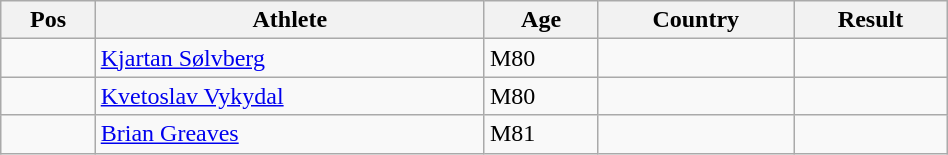<table class="wikitable"  style="text-align:center; width:50%;">
<tr>
<th>Pos</th>
<th>Athlete</th>
<th>Age</th>
<th>Country</th>
<th>Result</th>
</tr>
<tr>
<td align=center></td>
<td align=left><a href='#'>Kjartan Sølvberg</a></td>
<td align=left>M80</td>
<td align=left></td>
<td></td>
</tr>
<tr>
<td align=center></td>
<td align=left><a href='#'>Kvetoslav Vykydal</a></td>
<td align=left>M80</td>
<td align=left></td>
<td></td>
</tr>
<tr>
<td align=center></td>
<td align=left><a href='#'>Brian Greaves</a></td>
<td align=left>M81</td>
<td align=left></td>
<td></td>
</tr>
</table>
